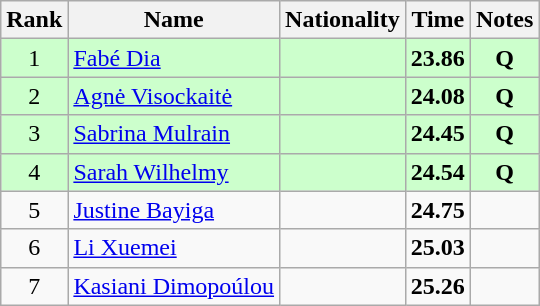<table class="wikitable sortable" style="text-align:center">
<tr>
<th>Rank</th>
<th>Name</th>
<th>Nationality</th>
<th>Time</th>
<th>Notes</th>
</tr>
<tr bgcolor=ccffcc>
<td>1</td>
<td align=left><a href='#'>Fabé Dia</a></td>
<td align=left></td>
<td><strong>23.86</strong></td>
<td><strong>Q</strong></td>
</tr>
<tr bgcolor=ccffcc>
<td>2</td>
<td align=left><a href='#'>Agnė Visockaitė</a></td>
<td align=left></td>
<td><strong>24.08</strong></td>
<td><strong>Q</strong></td>
</tr>
<tr bgcolor=ccffcc>
<td>3</td>
<td align=left><a href='#'>Sabrina Mulrain</a></td>
<td align=left></td>
<td><strong>24.45</strong></td>
<td><strong>Q</strong></td>
</tr>
<tr bgcolor=ccffcc>
<td>4</td>
<td align=left><a href='#'>Sarah Wilhelmy</a></td>
<td align=left></td>
<td><strong>24.54</strong></td>
<td><strong>Q</strong></td>
</tr>
<tr>
<td>5</td>
<td align=left><a href='#'>Justine Bayiga</a></td>
<td align=left></td>
<td><strong>24.75</strong></td>
<td></td>
</tr>
<tr>
<td>6</td>
<td align=left><a href='#'>Li Xuemei</a></td>
<td align=left></td>
<td><strong>25.03</strong></td>
<td></td>
</tr>
<tr>
<td>7</td>
<td align=left><a href='#'>Kasiani Dimopoúlou</a></td>
<td align=left></td>
<td><strong>25.26</strong></td>
<td></td>
</tr>
</table>
